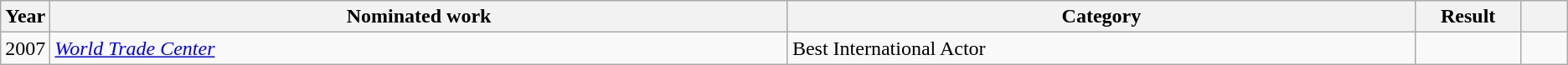<table class="wikitable sortable">
<tr>
<th scope="col" style="width:1em;">Year</th>
<th scope="col" style="width:39em;">Nominated work</th>
<th scope="col" style="width:33em;">Category</th>
<th scope="col" style="width:5em;">Result</th>
<th scope="col" style="width:2em;" class="unsortable"></th>
</tr>
<tr>
<td rowspan="1">2007</td>
<td rowspan="1"><em><a href='#'>World Trade Center</a></em></td>
<td>Best International Actor</td>
<td></td>
<td></td>
</tr>
</table>
